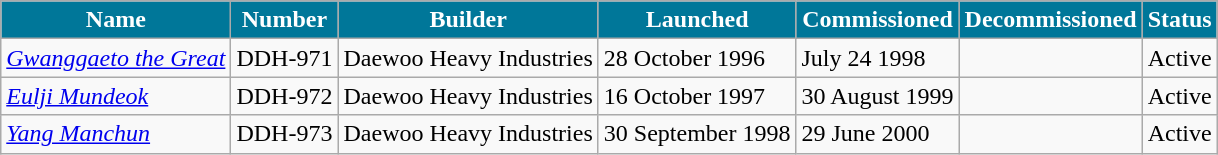<table class="wikitable">
<tr>
<th style="background:#079;color:#fff;">Name</th>
<th style="background:#079;color:#fff;">Number</th>
<th style="background:#079;color:#fff;">Builder</th>
<th style="background:#079;color:#fff;">Launched</th>
<th style="background:#079;color:#fff;">Commissioned</th>
<th style="background:#079;color:#fff;">Decommissioned</th>
<th style="background:#079;color:#fff;">Status</th>
</tr>
<tr>
<td><em><a href='#'>Gwanggaeto the Great</a></em></td>
<td>DDH-971</td>
<td>Daewoo Heavy Industries</td>
<td>28 October 1996</td>
<td>July 24 1998</td>
<td></td>
<td>Active</td>
</tr>
<tr>
<td><em><a href='#'>Eulji Mundeok</a></em></td>
<td>DDH-972</td>
<td>Daewoo Heavy Industries</td>
<td>16 October 1997</td>
<td>30 August 1999</td>
<td></td>
<td>Active</td>
</tr>
<tr>
<td><em><a href='#'>Yang Manchun</a></em></td>
<td>DDH-973</td>
<td>Daewoo Heavy Industries</td>
<td>30 September 1998</td>
<td>29 June 2000</td>
<td></td>
<td>Active</td>
</tr>
</table>
